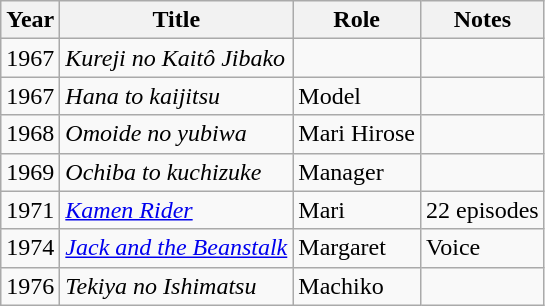<table class="wikitable">
<tr>
<th>Year</th>
<th>Title</th>
<th>Role</th>
<th>Notes</th>
</tr>
<tr>
<td>1967</td>
<td><em>Kureji no Kaitô Jibako</em></td>
<td></td>
<td></td>
</tr>
<tr>
<td>1967</td>
<td><em>Hana to kaijitsu</em></td>
<td>Model</td>
<td></td>
</tr>
<tr>
<td>1968</td>
<td><em>Omoide no yubiwa</em></td>
<td>Mari Hirose</td>
<td></td>
</tr>
<tr>
<td>1969</td>
<td><em>Ochiba to kuchizuke</em></td>
<td>Manager</td>
<td></td>
</tr>
<tr>
<td>1971</td>
<td><em><a href='#'>Kamen Rider</a></em></td>
<td>Mari</td>
<td>22 episodes</td>
</tr>
<tr>
<td>1974</td>
<td><em><a href='#'>Jack and the Beanstalk</a></em></td>
<td>Margaret</td>
<td>Voice</td>
</tr>
<tr>
<td>1976</td>
<td><em>Tekiya no Ishimatsu</em></td>
<td>Machiko</td>
<td></td>
</tr>
</table>
